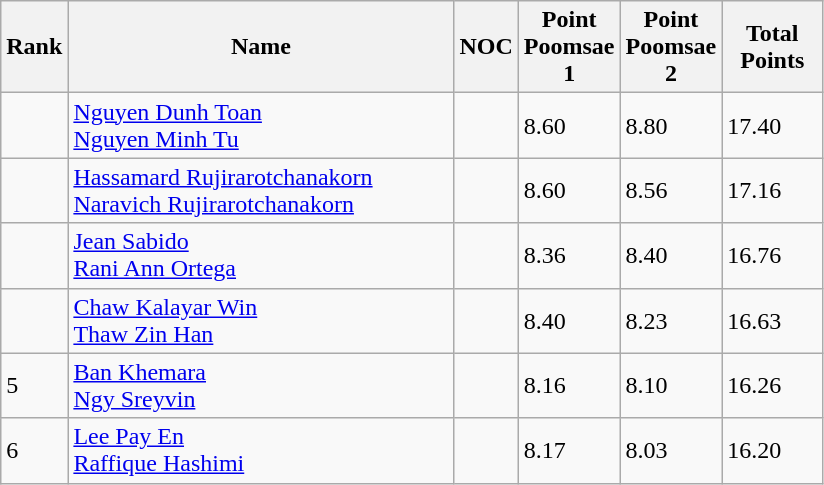<table class="wikitable sortable" style="text-align:Left">
<tr>
<th width=10>Rank</th>
<th width=250>Name</th>
<th width=10>NOC</th>
<th width=60>Point Poomsae 1</th>
<th width=60>Point Poomsae 2</th>
<th width=60>Total Points</th>
</tr>
<tr>
<td></td>
<td><a href='#'>Nguyen Dunh Toan</a> <br> <a href='#'>Nguyen Minh Tu</a></td>
<td></td>
<td>8.60</td>
<td>8.80</td>
<td>17.40</td>
</tr>
<tr>
<td></td>
<td><a href='#'>Hassamard Rujirarotchanakorn</a> <br> <a href='#'>Naravich Rujirarotchanakorn</a></td>
<td></td>
<td>8.60</td>
<td>8.56</td>
<td>17.16</td>
</tr>
<tr>
<td></td>
<td><a href='#'>Jean Sabido</a> <br> <a href='#'>Rani Ann Ortega</a></td>
<td></td>
<td>8.36</td>
<td>8.40</td>
<td>16.76</td>
</tr>
<tr>
<td></td>
<td><a href='#'>Chaw Kalayar Win</a> <br> <a href='#'>Thaw Zin Han</a></td>
<td></td>
<td>8.40</td>
<td>8.23</td>
<td>16.63</td>
</tr>
<tr>
<td>5</td>
<td><a href='#'>Ban Khemara</a> <br> <a href='#'>Ngy Sreyvin</a></td>
<td></td>
<td>8.16</td>
<td>8.10</td>
<td>16.26</td>
</tr>
<tr>
<td>6</td>
<td><a href='#'>Lee Pay En</a> <br> <a href='#'>Raffique Hashimi</a></td>
<td></td>
<td>8.17</td>
<td>8.03</td>
<td>16.20</td>
</tr>
</table>
